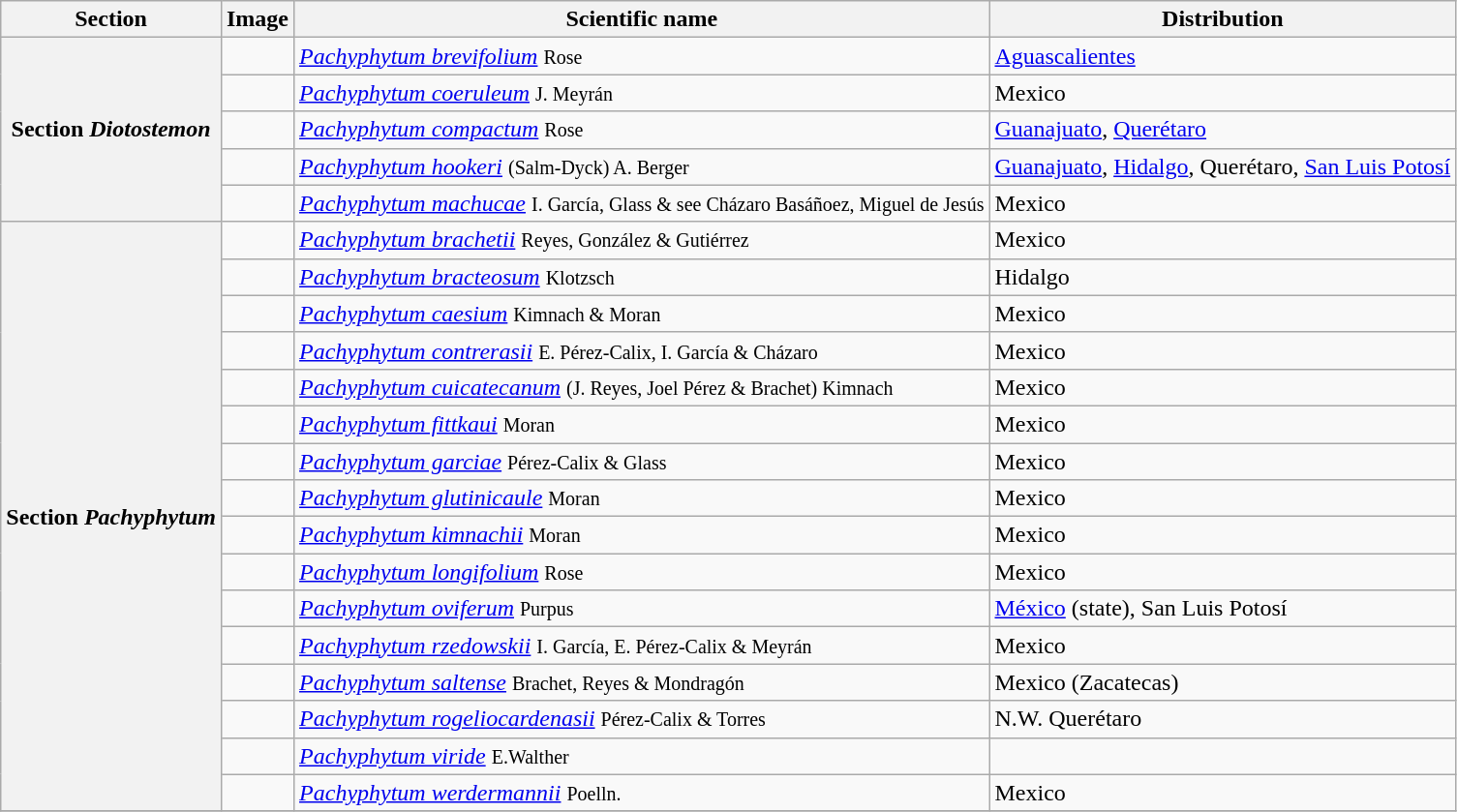<table class="wikitable">
<tr>
<th>Section</th>
<th>Image</th>
<th>Scientific name</th>
<th>Distribution</th>
</tr>
<tr>
<th rowspan="5" style="text-align:center;">Section <em> Diotostemon</em></th>
<td></td>
<td><em><a href='#'>Pachyphytum brevifolium</a></em> <small>Rose</small></td>
<td><a href='#'>Aguascalientes</a></td>
</tr>
<tr>
<td></td>
<td><em><a href='#'>Pachyphytum coeruleum</a></em> <small>J. Meyrán</small></td>
<td>Mexico</td>
</tr>
<tr>
<td></td>
<td><em><a href='#'>Pachyphytum compactum</a></em> <small>Rose</small></td>
<td><a href='#'>Guanajuato</a>, <a href='#'>Querétaro</a></td>
</tr>
<tr>
<td></td>
<td><em><a href='#'>Pachyphytum hookeri</a></em> <small>(Salm-Dyck) A. Berger</small></td>
<td><a href='#'>Guanajuato</a>, <a href='#'>Hidalgo</a>, Querétaro, <a href='#'>San Luis Potosí</a></td>
</tr>
<tr>
<td></td>
<td><em><a href='#'>Pachyphytum machucae</a></em> <small> I. García, Glass & see Cházaro Basáñoez, Miguel de Jesús</small></td>
<td>Mexico</td>
</tr>
<tr>
<th rowspan="16" style="text-align:center;">Section <em>  Pachyphytum</em></th>
<td></td>
<td><em><a href='#'>Pachyphytum brachetii</a></em> <small>Reyes, González & Gutiérrez</small></td>
<td>Mexico</td>
</tr>
<tr>
<td></td>
<td><em><a href='#'>Pachyphytum bracteosum</a></em> <small>Klotzsch</small></td>
<td>Hidalgo</td>
</tr>
<tr>
<td></td>
<td><em><a href='#'>Pachyphytum caesium</a></em> <small>Kimnach & Moran</small></td>
<td>Mexico</td>
</tr>
<tr>
<td></td>
<td><em><a href='#'>Pachyphytum contrerasii</a></em> <small>E. Pérez-Calix, I. García & Cházaro</small></td>
<td>Mexico</td>
</tr>
<tr>
<td></td>
<td><em><a href='#'>Pachyphytum cuicatecanum</a></em> <small>(J. Reyes, Joel Pérez & Brachet) Kimnach</small></td>
<td>Mexico</td>
</tr>
<tr>
<td></td>
<td><em><a href='#'>Pachyphytum fittkaui</a></em> <small>Moran</small></td>
<td>Mexico</td>
</tr>
<tr>
<td></td>
<td><em><a href='#'>Pachyphytum garciae</a></em> <small>Pérez-Calix & Glass</small></td>
<td>Mexico</td>
</tr>
<tr>
<td></td>
<td><em><a href='#'>Pachyphytum glutinicaule</a></em> <small>Moran</small></td>
<td>Mexico</td>
</tr>
<tr>
<td></td>
<td><em><a href='#'>Pachyphytum kimnachii</a></em> <small>Moran</small></td>
<td>Mexico</td>
</tr>
<tr>
<td></td>
<td><em><a href='#'>Pachyphytum longifolium</a></em> <small>Rose</small></td>
<td>Mexico</td>
</tr>
<tr>
<td></td>
<td><em><a href='#'>Pachyphytum oviferum</a></em> <small>Purpus</small></td>
<td><a href='#'>México</a> (state), San Luis Potosí</td>
</tr>
<tr>
<td></td>
<td><em><a href='#'>Pachyphytum rzedowskii</a></em> <small>I. García, E. Pérez-Calix & Meyrán</small></td>
<td>Mexico</td>
</tr>
<tr>
<td></td>
<td><em><a href='#'>Pachyphytum saltense</a></em> <small> Brachet, Reyes & Mondragón</small></td>
<td>Mexico (Zacatecas)</td>
</tr>
<tr>
<td></td>
<td><em><a href='#'>Pachyphytum rogeliocardenasii</a></em> <small>Pérez-Calix & Torres</small></td>
<td>N.W. Querétaro</td>
</tr>
<tr>
<td></td>
<td><em><a href='#'>Pachyphytum viride</a></em> <small>E.Walther</small></td>
<td></td>
</tr>
<tr>
<td></td>
<td><em><a href='#'>Pachyphytum werdermannii</a></em> <small>Poelln.</small></td>
<td>Mexico</td>
</tr>
<tr>
</tr>
</table>
